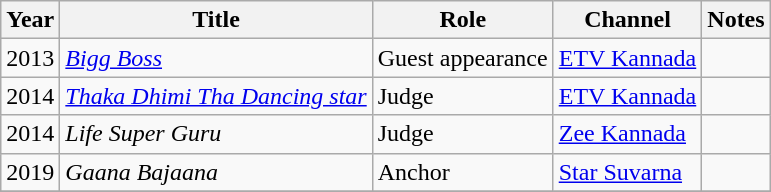<table class="wikitable sortable">
<tr>
<th>Year</th>
<th>Title</th>
<th>Role</th>
<th>Channel</th>
<th>Notes</th>
</tr>
<tr>
<td>2013</td>
<td><em><a href='#'>Bigg Boss</a></em></td>
<td>Guest appearance</td>
<td><a href='#'>ETV Kannada</a></td>
<td></td>
</tr>
<tr>
<td>2014</td>
<td><em><a href='#'>Thaka Dhimi Tha Dancing star</a></em></td>
<td>Judge</td>
<td><a href='#'>ETV Kannada</a></td>
<td></td>
</tr>
<tr>
<td>2014</td>
<td><em>Life Super Guru</em></td>
<td>Judge</td>
<td><a href='#'>Zee Kannada</a></td>
<td></td>
</tr>
<tr>
<td>2019</td>
<td><em>Gaana Bajaana</em></td>
<td>Anchor</td>
<td><a href='#'>Star Suvarna</a></td>
<td></td>
</tr>
<tr>
</tr>
</table>
